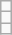<table class="wikitable">
<tr>
<td></td>
</tr>
<tr>
<td></td>
</tr>
<tr>
<td></td>
</tr>
</table>
